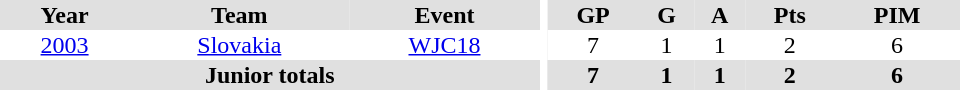<table border="0" cellpadding="1" cellspacing="0" ID="Table3" style="text-align:center; width:40em">
<tr ALIGN="center" bgcolor="#e0e0e0">
<th>Year</th>
<th>Team</th>
<th>Event</th>
<th rowspan="99" bgcolor="#ffffff"></th>
<th>GP</th>
<th>G</th>
<th>A</th>
<th>Pts</th>
<th>PIM</th>
</tr>
<tr>
<td><a href='#'>2003</a></td>
<td><a href='#'>Slovakia</a></td>
<td><a href='#'>WJC18</a></td>
<td>7</td>
<td>1</td>
<td>1</td>
<td>2</td>
<td>6</td>
</tr>
<tr bgcolor="#e0e0e0">
<th colspan="3">Junior totals</th>
<th>7</th>
<th>1</th>
<th>1</th>
<th>2</th>
<th>6</th>
</tr>
</table>
